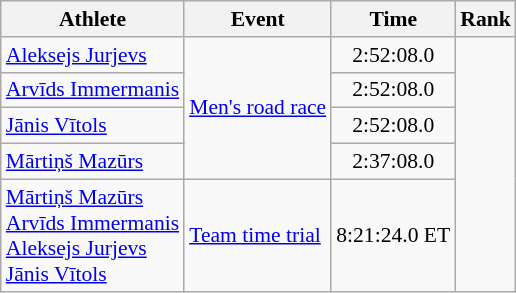<table class=wikitable style="font-size:90%">
<tr>
<th>Athlete</th>
<th>Event</th>
<th>Time</th>
<th>Rank</th>
</tr>
<tr align=center>
<td align=left rowspan=1><a href='#'>Aleksejs Jurjevs</a></td>
<td align=left rowspan=4><a href='#'>Men's road race</a></td>
<td align=center>2:52:08.0</td>
<td rowspan="5" align=center></td>
</tr>
<tr align=center>
<td align=left rowspan=1><a href='#'>Arvīds Immermanis</a></td>
<td align=center>2:52:08.0</td>
</tr>
<tr align=center>
<td align=left rowspan=1><a href='#'>Jānis Vītols</a></td>
<td align=center>2:52:08.0</td>
</tr>
<tr align=center>
<td align=left rowspan=1><a href='#'>Mārtiņš Mazūrs</a></td>
<td align=center>2:37:08.0</td>
</tr>
<tr align=center>
<td align=left><a href='#'>Mārtiņš Mazūrs</a><br><a href='#'>Arvīds Immermanis</a><br><a href='#'>Aleksejs Jurjevs</a><br><a href='#'>Jānis Vītols</a></td>
<td align=left><a href='#'>Team time trial</a></td>
<td align=center>8:21:24.0 ET</td>
</tr>
</table>
